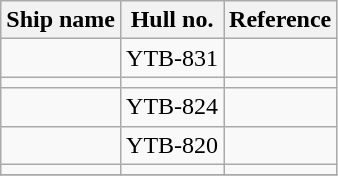<table class="wikitable sortable nowraplinks">
<tr>
<th>Ship name</th>
<th>Hull no.</th>
<th class="unsortable">Reference</th>
</tr>
<tr>
<td></td>
<td>YTB-831</td>
<td></td>
</tr>
<tr>
<td></td>
<td></td>
<td></td>
</tr>
<tr>
<td></td>
<td>YTB-824</td>
<td></td>
</tr>
<tr>
<td></td>
<td>YTB-820</td>
<td></td>
</tr>
<tr>
<td></td>
<td></td>
<td></td>
</tr>
<tr>
</tr>
</table>
